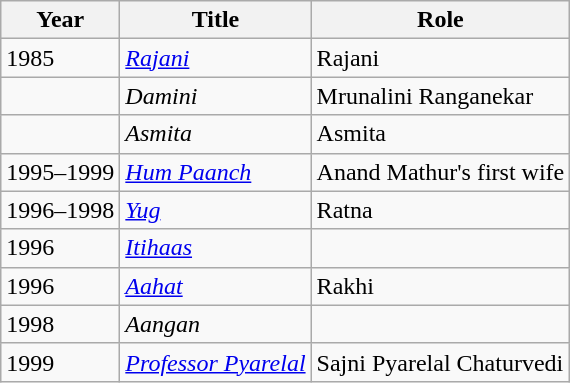<table class="wikitable sortable">
<tr>
<th>Year</th>
<th>Title</th>
<th>Role</th>
</tr>
<tr>
<td>1985</td>
<td><em><a href='#'>Rajani</a></em></td>
<td>Rajani</td>
</tr>
<tr>
<td></td>
<td><em>Damini</em></td>
<td>Mrunalini Ranganekar</td>
</tr>
<tr>
<td></td>
<td><em>Asmita</em></td>
<td>Asmita</td>
</tr>
<tr>
<td>1995–1999</td>
<td><em><a href='#'>Hum Paanch</a></em></td>
<td>Anand Mathur's first wife</td>
</tr>
<tr>
<td>1996–1998</td>
<td><em><a href='#'>Yug</a></em></td>
<td>Ratna</td>
</tr>
<tr>
<td>1996</td>
<td><em><a href='#'>Itihaas</a></em></td>
<td></td>
</tr>
<tr>
<td>1996</td>
<td><em><a href='#'>Aahat</a></em></td>
<td>Rakhi</td>
</tr>
<tr>
<td>1998</td>
<td><em>Aangan</em></td>
<td></td>
</tr>
<tr>
<td>1999</td>
<td><em><a href='#'>Professor Pyarelal</a></em></td>
<td>Sajni Pyarelal Chaturvedi</td>
</tr>
</table>
